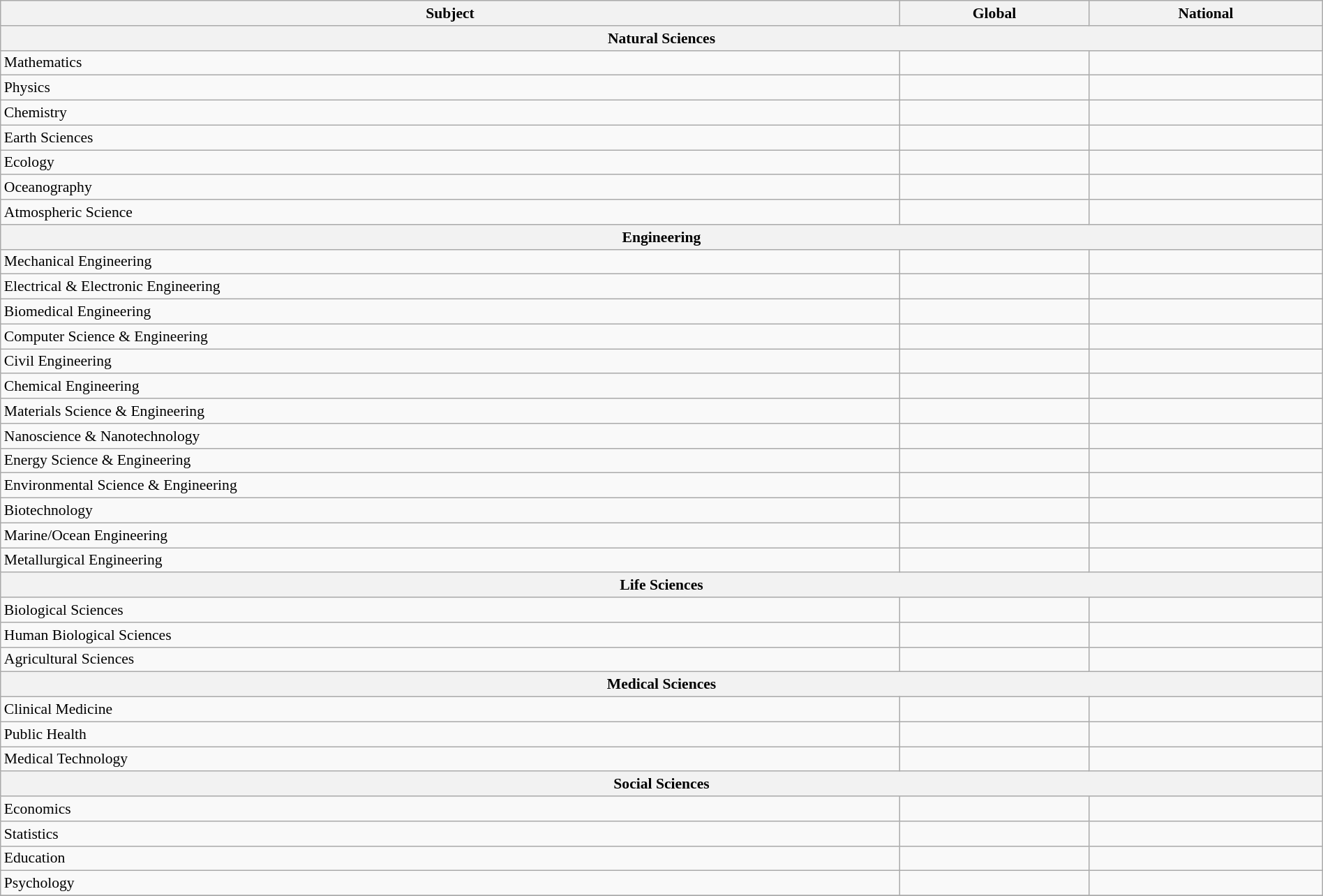<table class="wikitable sortable" style="width: 100%; font-size: 90%">
<tr>
<th>Subject</th>
<th>Global</th>
<th>National</th>
</tr>
<tr>
<th colspan="3">Natural Sciences</th>
</tr>
<tr>
<td>Mathematics</td>
<td data-sort-value="51–75"></td>
<td data-sort-value="1–2"></td>
</tr>
<tr>
<td>Physics</td>
<td data-sort-value="44"></td>
<td data-sort-value="3"></td>
</tr>
<tr>
<td>Chemistry</td>
<td data-sort-value="51–75"></td>
<td data-sort-value="2"></td>
</tr>
<tr>
<td>Earth Sciences</td>
<td data-sort-value="101–150"></td>
<td data-sort-value="2–4"></td>
</tr>
<tr>
<td>Ecology</td>
<td data-sort-value="201–300"></td>
<td data-sort-value="1–2"></td>
</tr>
<tr>
<td>Oceanography</td>
<td data-sort-value="151–200"></td>
<td data-sort-value="4"></td>
</tr>
<tr>
<td>Atmospheric Science</td>
<td data-sort-value="201–300"></td>
<td data-sort-value="4–6"></td>
</tr>
<tr>
<th colspan="3">Engineering</th>
</tr>
<tr>
<td>Mechanical Engineering</td>
<td data-sort-value="301–400"></td>
<td data-sort-value="5–7"></td>
</tr>
<tr>
<td>Electrical & Electronic Engineering</td>
<td data-sort-value="301–400"></td>
<td data-sort-value="4–8"></td>
</tr>
<tr>
<td>Biomedical Engineering</td>
<td data-sort-value="101–150"></td>
<td data-sort-value="1–2"></td>
</tr>
<tr>
<td>Computer Science & Engineering</td>
<td data-sort-value="301–400"></td>
<td data-sort-value="5–6"></td>
</tr>
<tr>
<td>Civil Engineering</td>
<td data-sort-value="201–300"></td>
<td data-sort-value="2–6"></td>
</tr>
<tr>
<td>Chemical Engineering</td>
<td data-sort-value="201–300"></td>
<td data-sort-value="2–5"></td>
</tr>
<tr>
<td>Materials Science & Engineering</td>
<td data-sort-value="151–200"></td>
<td data-sort-value="3–5"></td>
</tr>
<tr>
<td>Nanoscience & Nanotechnology</td>
<td data-sort-value="201–300"></td>
<td data-sort-value="2–4"></td>
</tr>
<tr>
<td>Energy Science & Engineering</td>
<td data-sort-value="151–200"></td>
<td data-sort-value="2–5"></td>
</tr>
<tr>
<td>Environmental Science & Engineering</td>
<td data-sort-value="201–300"></td>
<td data-sort-value="2–3"></td>
</tr>
<tr>
<td>Biotechnology</td>
<td data-sort-value="201–300"></td>
<td data-sort-value="3–4"></td>
</tr>
<tr>
<td>Marine/Ocean Engineering</td>
<td data-sort-value="37"></td>
<td data-sort-value="1"></td>
</tr>
<tr>
<td>Metallurgical Engineering</td>
<td data-sort-value="40"></td>
<td data-sort-value="2"></td>
</tr>
<tr>
<th colspan="3">Life Sciences</th>
</tr>
<tr>
<td>Biological Sciences</td>
<td data-sort-value="34"></td>
<td data-sort-value="3"></td>
</tr>
<tr>
<td>Human Biological Sciences</td>
<td data-sort-value="15"></td>
<td data-sort-value="1"></td>
</tr>
<tr>
<td>Agricultural Sciences</td>
<td data-sort-value="301–400"></td>
<td data-sort-value="1"></td>
</tr>
<tr>
<th colspan="3">Medical Sciences</th>
</tr>
<tr>
<td>Clinical Medicine</td>
<td data-sort-value="301–400"></td>
<td data-sort-value="2–3"></td>
</tr>
<tr>
<td>Public Health</td>
<td data-sort-value="301–400"></td>
<td data-sort-value="2–4"></td>
</tr>
<tr>
<td>Medical Technology</td>
<td data-sort-value="301–400"></td>
<td data-sort-value="1–6"></td>
</tr>
<tr>
<th colspan="3">Social Sciences</th>
</tr>
<tr>
<td>Economics</td>
<td data-sort-value="301–400"></td>
<td data-sort-value="2–4"></td>
</tr>
<tr>
<td>Statistics</td>
<td data-sort-value="151–200"></td>
<td data-sort-value="2"></td>
</tr>
<tr>
<td>Education</td>
<td data-sort-value="301–400"></td>
<td data-sort-value="1"></td>
</tr>
<tr>
<td>Psychology</td>
<td data-sort-value="301–400"></td>
<td data-sort-value="2"></td>
</tr>
<tr>
</tr>
</table>
